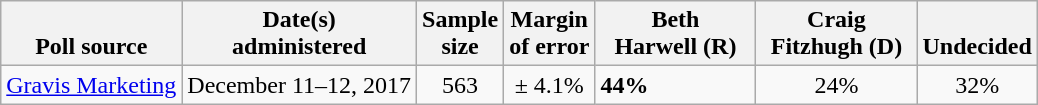<table class="wikitable">
<tr valign=bottom>
<th>Poll source</th>
<th>Date(s)<br>administered</th>
<th>Sample<br>size</th>
<th>Margin<br>of error</th>
<th style="width:100px;">Beth<br>Harwell (R)</th>
<th style="width:100px;">Craig<br>Fitzhugh (D)</th>
<th>Undecided</th>
</tr>
<tr>
<td><a href='#'>Gravis Marketing</a></td>
<td align=center>December 11–12, 2017</td>
<td align=center>563</td>
<td align=center>± 4.1%</td>
<td><strong>44%</strong></td>
<td align=center>24%</td>
<td align=center>32%</td>
</tr>
</table>
